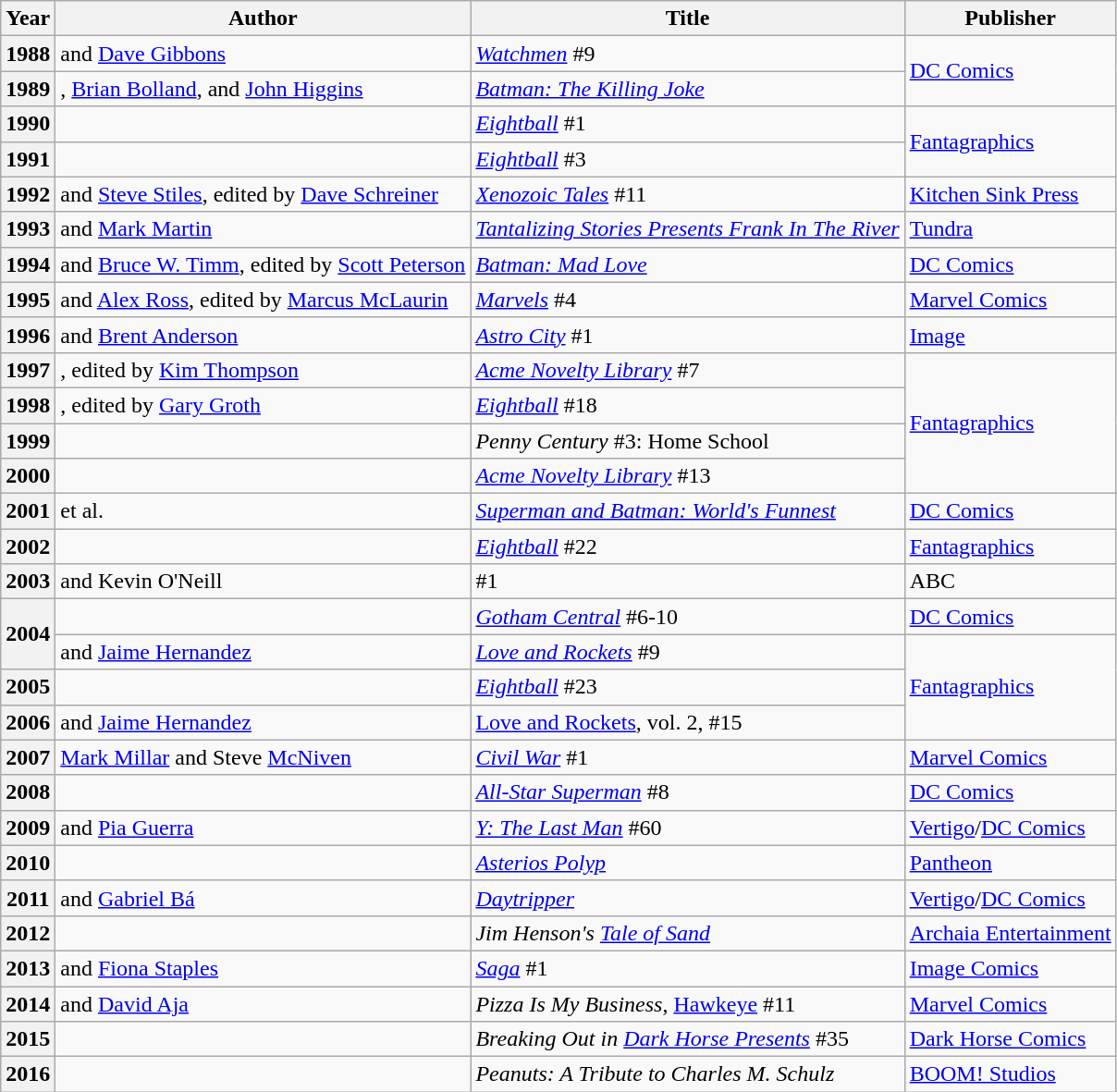<table class="wikitable sortable mw-collapsible">
<tr>
<th>Year</th>
<th>Author</th>
<th>Title</th>
<th>Publisher</th>
</tr>
<tr>
<th>1988</th>
<td> and <a href='#'>Dave Gibbons</a></td>
<td><em><a href='#'>Watchmen</a></em> #9</td>
<td rowspan="2"><a href='#'>DC Comics</a></td>
</tr>
<tr>
<th>1989</th>
<td>, <a href='#'>Brian Bolland</a>, and <a href='#'>John Higgins</a></td>
<td><em><a href='#'>Batman: The Killing Joke</a></em></td>
</tr>
<tr>
<th>1990</th>
<td></td>
<td><em><a href='#'>Eightball</a></em> #1</td>
<td rowspan="2"><a href='#'>Fantagraphics</a></td>
</tr>
<tr>
<th>1991</th>
<td></td>
<td><em><a href='#'>Eightball</a></em> #3</td>
</tr>
<tr>
<th>1992</th>
<td> and <a href='#'>Steve Stiles</a>, edited by <a href='#'>Dave Schreiner</a></td>
<td><em><a href='#'>Xenozoic Tales</a></em> #11</td>
<td><a href='#'>Kitchen Sink Press</a></td>
</tr>
<tr>
<th>1993</th>
<td> and <a href='#'>Mark Martin</a></td>
<td><em><a href='#'>Tantalizing Stories Presents Frank In The River</a></em></td>
<td><a href='#'>Tundra</a></td>
</tr>
<tr>
<th>1994</th>
<td> and <a href='#'>Bruce W. Timm</a>, edited by <a href='#'>Scott Peterson</a></td>
<td><em><a href='#'>Batman: Mad Love</a></em></td>
<td><a href='#'>DC Comics</a></td>
</tr>
<tr>
<th>1995</th>
<td> and <a href='#'>Alex Ross</a>, edited by <a href='#'>Marcus McLaurin</a></td>
<td><em><a href='#'>Marvels</a></em> #4</td>
<td><a href='#'>Marvel Comics</a></td>
</tr>
<tr>
<th>1996</th>
<td> and <a href='#'>Brent Anderson</a></td>
<td><em><a href='#'>Astro City</a></em> #1</td>
<td><a href='#'>Image</a></td>
</tr>
<tr>
<th>1997</th>
<td>, edited by <a href='#'>Kim Thompson</a></td>
<td><em><a href='#'>Acme Novelty Library</a></em> #7</td>
<td rowspan="4"><a href='#'>Fantagraphics</a></td>
</tr>
<tr>
<th>1998</th>
<td>, edited by <a href='#'>Gary Groth</a></td>
<td><em><a href='#'>Eightball</a></em> #18</td>
</tr>
<tr>
<th>1999</th>
<td></td>
<td><em>Penny Century</em> #3: Home School</td>
</tr>
<tr>
<th>2000</th>
<td></td>
<td><em><a href='#'>Acme Novelty Library</a></em> #13</td>
</tr>
<tr>
<th>2001</th>
<td> et al.</td>
<td><em><a href='#'>Superman and Batman: World's Funnest</a></em></td>
<td><a href='#'>DC Comics</a></td>
</tr>
<tr>
<th>2002</th>
<td></td>
<td><em><a href='#'>Eightball</a></em> #22</td>
<td><a href='#'>Fantagraphics</a></td>
</tr>
<tr>
<th>2003</th>
<td> and Kevin O'Neill</td>
<td><em></em> #1</td>
<td>ABC</td>
</tr>
<tr>
<th rowspan="2">2004</th>
<td></td>
<td><em><a href='#'>Gotham Central</a></em> #6-10</td>
<td><a href='#'>DC Comics</a></td>
</tr>
<tr>
<td> and <a href='#'>Jaime Hernandez</a></td>
<td><em><a href='#'>Love and Rockets</a></em> #9</td>
<td rowspan="3"><a href='#'>Fantagraphics</a></td>
</tr>
<tr>
<th>2005</th>
<td></td>
<td><em><a href='#'>Eightball</a></em> #23</td>
</tr>
<tr>
<th>2006</th>
<td> and <a href='#'>Jaime Hernandez</a></td>
<td><a href='#'>Love and Rockets</a>, vol. 2, #15</td>
</tr>
<tr>
<th>2007</th>
<td><a href='#'>Mark Millar</a> and Steve <a href='#'>McNiven</a></td>
<td><em><a href='#'>Civil War</a></em> #1</td>
<td><a href='#'>Marvel Comics</a></td>
</tr>
<tr>
<th>2008</th>
<td></td>
<td><em><a href='#'>All-Star Superman</a></em> #8</td>
<td><a href='#'>DC Comics</a></td>
</tr>
<tr>
<th>2009</th>
<td> and <a href='#'>Pia Guerra</a></td>
<td><em><a href='#'>Y: The Last Man</a></em> #60</td>
<td><a href='#'>Vertigo</a>/<a href='#'>DC Comics</a></td>
</tr>
<tr>
<th>2010</th>
<td></td>
<td><em><a href='#'>Asterios Polyp</a></em></td>
<td><a href='#'>Pantheon</a></td>
</tr>
<tr>
<th>2011</th>
<td> and <a href='#'>Gabriel Bá</a></td>
<td><em><a href='#'>Daytripper</a></em></td>
<td><a href='#'>Vertigo</a>/<a href='#'>DC Comics</a></td>
</tr>
<tr>
<th>2012</th>
<td></td>
<td><em>Jim Henson's <a href='#'>Tale of Sand</a></em></td>
<td><a href='#'>Archaia Entertainment</a></td>
</tr>
<tr>
<th>2013</th>
<td> and <a href='#'>Fiona Staples</a></td>
<td><em><a href='#'>Saga</a></em> #1</td>
<td><a href='#'>Image Comics</a></td>
</tr>
<tr>
<th>2014</th>
<td> and <a href='#'>David Aja</a></td>
<td><em>Pizza Is My Business</em>, <a href='#'>Hawkeye</a> #11</td>
<td><a href='#'>Marvel Comics</a></td>
</tr>
<tr>
<th>2015</th>
<td></td>
<td><em>Breaking Out in <a href='#'>Dark Horse Presents</a></em> #35</td>
<td><a href='#'>Dark Horse Comics</a></td>
</tr>
<tr>
<th>2016</th>
<td></td>
<td><em>Peanuts: A Tribute to Charles M. Schulz</em></td>
<td><a href='#'>BOOM! Studios</a></td>
</tr>
</table>
